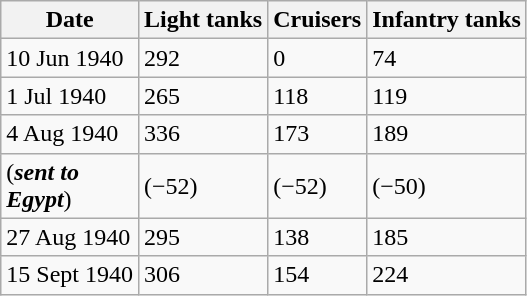<table class="wikitable">
<tr>
<th>Date</th>
<th>Light tanks</th>
<th>Cruisers</th>
<th>Infantry tanks</th>
</tr>
<tr>
<td>10 Jun 1940</td>
<td>292</td>
<td>0</td>
<td>74</td>
</tr>
<tr>
<td>1 Jul 1940</td>
<td>265</td>
<td>118</td>
<td>119</td>
</tr>
<tr>
<td>4 Aug 1940</td>
<td>336</td>
<td>173</td>
<td>189</td>
</tr>
<tr>
<td>(<strong><em>sent to</em></strong><br><strong><em>Egypt</em></strong>)</td>
<td>(−52)</td>
<td>(−52)</td>
<td>(−50)</td>
</tr>
<tr>
<td>27 Aug 1940</td>
<td>295</td>
<td>138</td>
<td>185</td>
</tr>
<tr>
<td>15 Sept 1940</td>
<td>306</td>
<td>154</td>
<td>224</td>
</tr>
</table>
